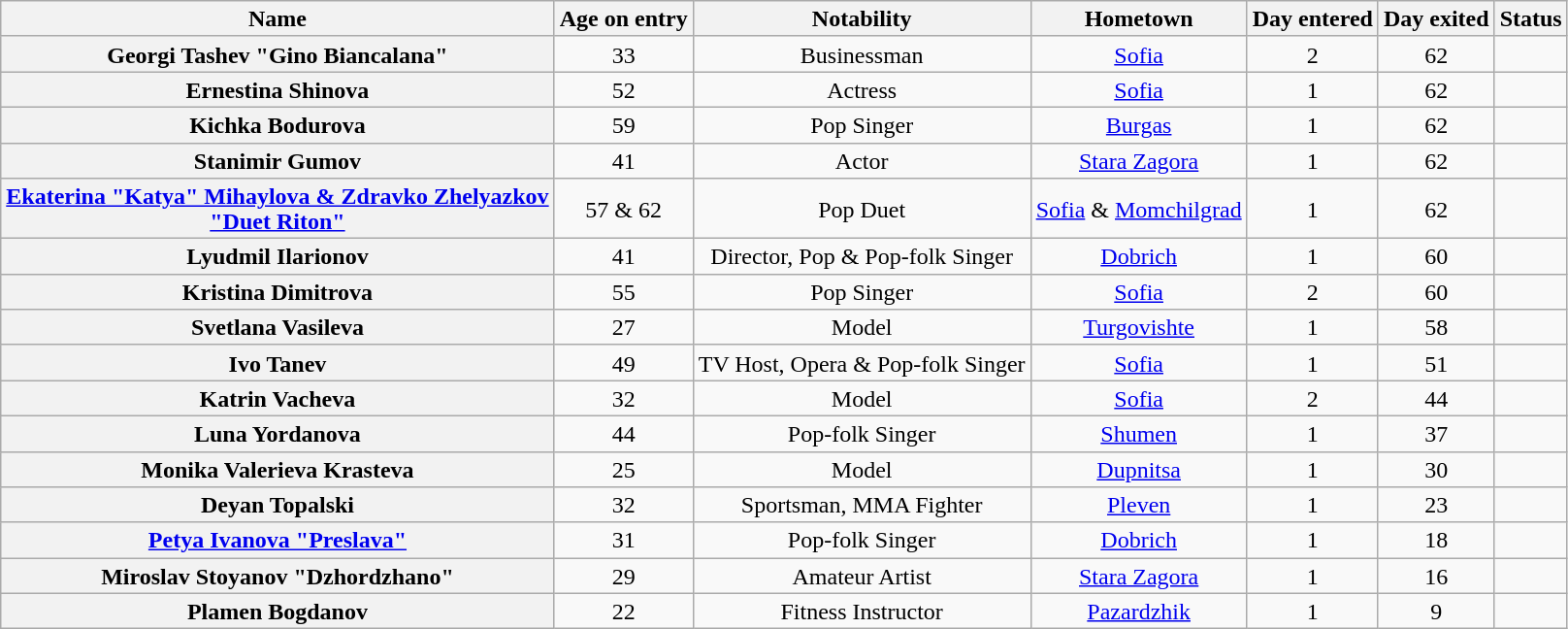<table class="wikitable" style="text-align:center; line-height:17px; width:auto;">
<tr>
<th>Name</th>
<th>Age on entry</th>
<th>Notability</th>
<th>Hometown</th>
<th>Day entered</th>
<th>Day exited</th>
<th>Status</th>
</tr>
<tr>
<th>Georgi Tashev "Gino Biancalana"</th>
<td>33</td>
<td>Businessman</td>
<td><a href='#'>Sofia</a></td>
<td>2</td>
<td>62</td>
<td></td>
</tr>
<tr>
<th>Ernestina Shinova</th>
<td>52</td>
<td>Actress</td>
<td><a href='#'>Sofia</a></td>
<td>1</td>
<td>62</td>
<td></td>
</tr>
<tr>
<th>Kichka Bodurova</th>
<td>59</td>
<td>Pop Singer</td>
<td><a href='#'>Burgas</a></td>
<td>1</td>
<td>62</td>
<td></td>
</tr>
<tr>
<th>Stanimir Gumov</th>
<td>41</td>
<td>Actor</td>
<td><a href='#'>Stara Zagora</a></td>
<td>1</td>
<td>62</td>
<td></td>
</tr>
<tr>
<th><a href='#'>Ekaterina "Katya" Mihaylova & Zdravko Zhelyazkov<br>"Duet Riton"</a></th>
<td>57 & 62</td>
<td>Pop Duet</td>
<td><a href='#'>Sofia</a> & <a href='#'>Momchilgrad</a></td>
<td>1</td>
<td>62</td>
<td></td>
</tr>
<tr>
<th>Lyudmil Ilarionov</th>
<td>41</td>
<td>Director, Pop & Pop-folk Singer</td>
<td><a href='#'>Dobrich</a></td>
<td>1</td>
<td>60</td>
<td></td>
</tr>
<tr>
<th>Kristina Dimitrova</th>
<td>55</td>
<td>Pop Singer</td>
<td><a href='#'>Sofia</a></td>
<td>2</td>
<td>60</td>
<td></td>
</tr>
<tr>
<th>Svetlana Vasileva</th>
<td>27</td>
<td>Model</td>
<td><a href='#'>Turgovishte</a></td>
<td>1</td>
<td>58</td>
<td></td>
</tr>
<tr>
<th>Ivo Tanev</th>
<td>49</td>
<td>TV Host, Opera & Pop-folk Singer</td>
<td><a href='#'>Sofia</a></td>
<td>1</td>
<td>51</td>
<td></td>
</tr>
<tr>
<th>Katrin Vacheva</th>
<td>32</td>
<td>Model</td>
<td><a href='#'>Sofia</a></td>
<td>2</td>
<td>44</td>
<td></td>
</tr>
<tr>
<th>Luna Yordanova</th>
<td>44</td>
<td>Pop-folk Singer</td>
<td><a href='#'>Shumen</a></td>
<td>1</td>
<td>37</td>
<td></td>
</tr>
<tr>
<th>Monika Valerieva Krasteva</th>
<td>25</td>
<td>Model</td>
<td><a href='#'>Dupnitsa</a></td>
<td>1</td>
<td>30</td>
<td></td>
</tr>
<tr>
<th>Deyan Topalski</th>
<td>32</td>
<td>Sportsman, MMA Fighter</td>
<td><a href='#'>Pleven</a></td>
<td>1</td>
<td>23</td>
<td></td>
</tr>
<tr>
<th><a href='#'>Petya Ivanova "Preslava"</a></th>
<td>31</td>
<td>Pop-folk Singer</td>
<td><a href='#'>Dobrich</a></td>
<td>1</td>
<td>18</td>
<td></td>
</tr>
<tr>
<th>Miroslav Stoyanov "Dzhordzhano"</th>
<td>29</td>
<td>Amateur Artist</td>
<td><a href='#'>Stara Zagora</a></td>
<td>1</td>
<td>16</td>
<td></td>
</tr>
<tr>
<th>Plamen Bogdanov</th>
<td>22</td>
<td>Fitness Instructor</td>
<td><a href='#'>Pazardzhik</a></td>
<td>1</td>
<td>9</td>
<td></td>
</tr>
</table>
